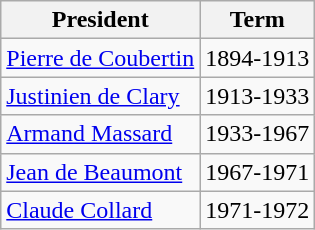<table class="wikitable">
<tr>
<th>President</th>
<th>Term</th>
</tr>
<tr>
<td><a href='#'>Pierre de Coubertin</a></td>
<td>1894-1913</td>
</tr>
<tr>
<td><a href='#'>Justinien de Clary</a></td>
<td>1913-1933</td>
</tr>
<tr>
<td><a href='#'>Armand Massard</a></td>
<td>1933-1967</td>
</tr>
<tr>
<td><a href='#'>Jean de Beaumont</a></td>
<td>1967-1971</td>
</tr>
<tr>
<td><a href='#'>Claude Collard</a></td>
<td>1971-1972</td>
</tr>
</table>
